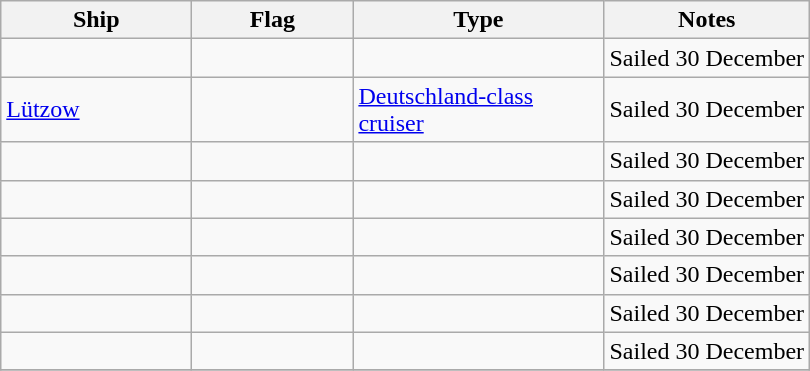<table class="wikitable sortable">
<tr>
<th scope="col" width="120px">Ship</th>
<th scope="col" width="100px">Flag</th>
<th scope="col" width="160px">Type</th>
<th>Notes</th>
</tr>
<tr>
<td align="left"></td>
<td align="left"></td>
<td align="left"></td>
<td align="left">Sailed 30 December</td>
</tr>
<tr>
<td align="left"><a href='#'>Lützow</a></td>
<td align="left"></td>
<td align="left"><a href='#'>Deutschland-class cruiser</a></td>
<td align="left">Sailed 30 December</td>
</tr>
<tr>
<td align="left"></td>
<td align="left"></td>
<td align="left"></td>
<td align="left">Sailed 30 December</td>
</tr>
<tr>
<td align="left"></td>
<td align="left"></td>
<td align="left"></td>
<td align="left">Sailed 30 December</td>
</tr>
<tr>
<td align="left"></td>
<td align="left"></td>
<td align="left"></td>
<td align="left">Sailed 30 December</td>
</tr>
<tr>
<td align="left"></td>
<td align="left"></td>
<td align="left"></td>
<td align="left">Sailed 30 December</td>
</tr>
<tr>
<td align="left"></td>
<td align="left"></td>
<td align="left"></td>
<td align="left">Sailed 30 December</td>
</tr>
<tr>
<td align="left"></td>
<td align="left"></td>
<td align="left"></td>
<td align="left">Sailed 30 December</td>
</tr>
<tr>
</tr>
</table>
